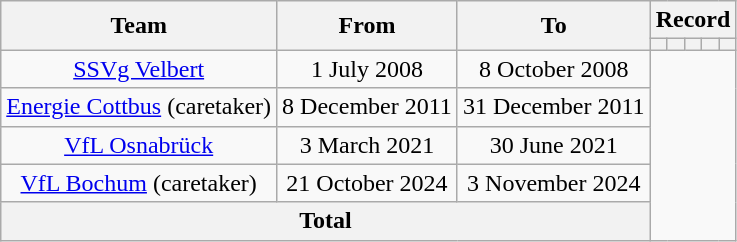<table class="wikitable" style="text-align:center">
<tr>
<th rowspan="2">Team</th>
<th rowspan="2">From</th>
<th rowspan="2">To</th>
<th colspan="8">Record</th>
</tr>
<tr>
<th></th>
<th></th>
<th></th>
<th></th>
<th></th>
</tr>
<tr>
<td><a href='#'>SSVg Velbert</a></td>
<td>1 July 2008</td>
<td>8 October 2008<br></td>
</tr>
<tr>
<td><a href='#'>Energie Cottbus</a> (caretaker)</td>
<td>8 December 2011</td>
<td>31 December 2011<br></td>
</tr>
<tr>
<td><a href='#'>VfL Osnabrück</a></td>
<td>3 March 2021</td>
<td>30 June 2021<br></td>
</tr>
<tr>
<td><a href='#'>VfL Bochum</a> (caretaker)</td>
<td>21 October 2024</td>
<td>3 November 2024<br></td>
</tr>
<tr>
<th colspan="3">Total<br></th>
</tr>
</table>
